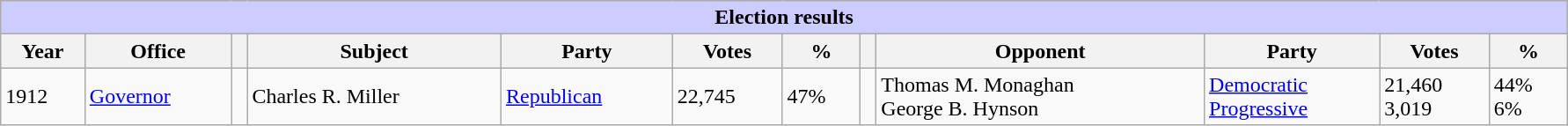<table class=wikitable style="width: 94%" style="text-align: center;" align="center">
<tr bgcolor=#cccccc>
<th colspan=12 style="background: #ccccff;">Election results</th>
</tr>
<tr>
<th><strong>Year</strong></th>
<th><strong>Office</strong></th>
<th></th>
<th><strong>Subject</strong></th>
<th><strong>Party</strong></th>
<th><strong>Votes</strong></th>
<th><strong>%</strong></th>
<th></th>
<th><strong>Opponent</strong></th>
<th><strong>Party</strong></th>
<th><strong>Votes</strong></th>
<th><strong>%</strong></th>
</tr>
<tr>
<td>1912</td>
<td><a href='#'>Governor</a></td>
<td></td>
<td>Charles R. Miller</td>
<td><a href='#'>Republican</a></td>
<td>22,745</td>
<td>47%</td>
<td></td>
<td>Thomas M. Monaghan<br> George B. Hynson</td>
<td><a href='#'>Democratic</a><br><a href='#'>Progressive</a></td>
<td>21,460<br>3,019</td>
<td>44%<br>6%</td>
</tr>
</table>
